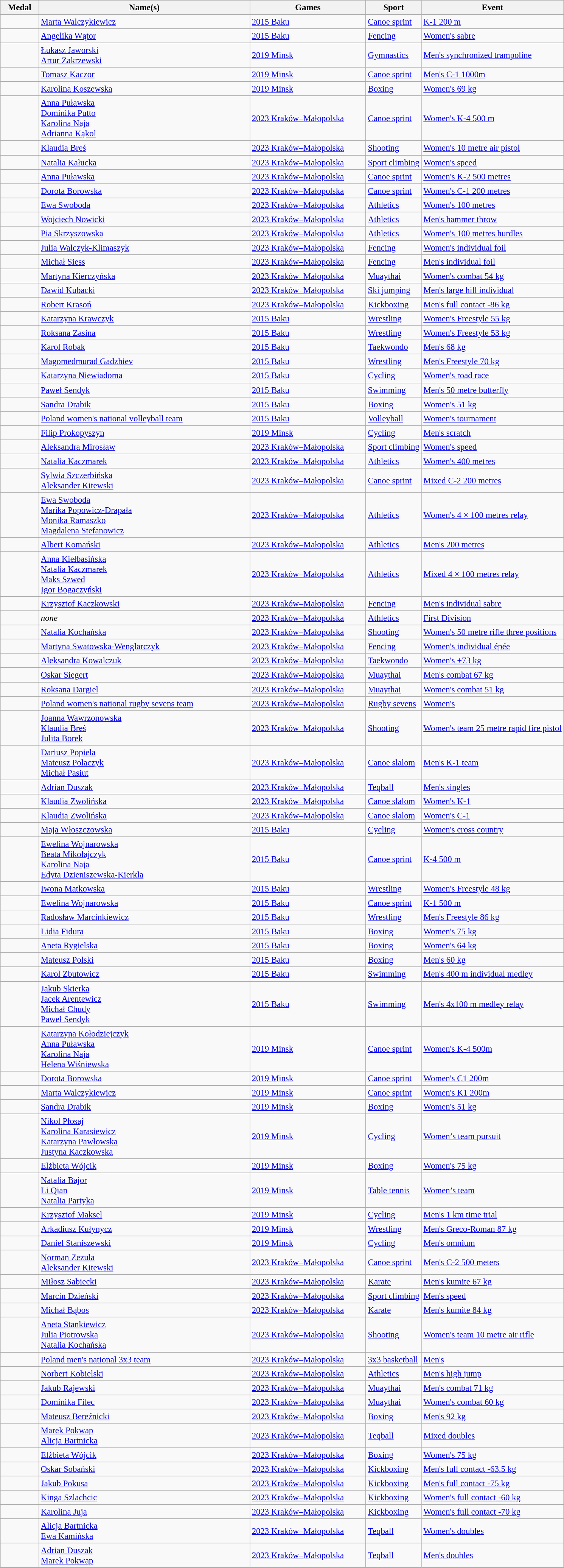<table class="wikitable sortable" style="font-size: 95%;">
<tr>
<th style="width:4em">Medal</th>
<th style="width:24em">Name(s)</th>
<th style="width:13em">Games</th>
<th>Sport</th>
<th>Event</th>
</tr>
<tr>
<td></td>
<td><a href='#'>Marta Walczykiewicz</a></td>
<td> <a href='#'>2015 Baku</a></td>
<td><a href='#'>Canoe sprint</a></td>
<td><a href='#'>K-1 200 m</a></td>
</tr>
<tr>
<td></td>
<td><a href='#'>Angelika Wątor</a></td>
<td> <a href='#'>2015 Baku</a></td>
<td><a href='#'>Fencing</a></td>
<td><a href='#'>Women's sabre</a></td>
</tr>
<tr>
<td></td>
<td><a href='#'>Łukasz Jaworski</a><br><a href='#'>Artur Zakrzewski</a></td>
<td> <a href='#'>2019 Minsk</a></td>
<td><a href='#'>Gymnastics</a></td>
<td><a href='#'>Men's synchronized trampoline</a></td>
</tr>
<tr>
<td></td>
<td><a href='#'>Tomasz Kaczor</a></td>
<td> <a href='#'>2019 Minsk</a></td>
<td><a href='#'>Canoe sprint</a></td>
<td><a href='#'>Men's C-1 1000m</a></td>
</tr>
<tr>
<td></td>
<td><a href='#'>Karolina Koszewska</a></td>
<td> <a href='#'>2019 Minsk</a></td>
<td><a href='#'>Boxing</a></td>
<td><a href='#'>Women's 69 kg</a></td>
</tr>
<tr>
<td></td>
<td><a href='#'>Anna Puławska</a><br><a href='#'>Dominika Putto</a><br><a href='#'>Karolina Naja</a><br><a href='#'>Adrianna Kąkol</a></td>
<td> <a href='#'>2023 Kraków–Małopolska</a></td>
<td><a href='#'>Canoe sprint</a></td>
<td><a href='#'>Women's K-4 500 m</a></td>
</tr>
<tr>
<td></td>
<td><a href='#'>Klaudia Breś</a></td>
<td> <a href='#'>2023 Kraków–Małopolska</a></td>
<td><a href='#'>Shooting</a></td>
<td><a href='#'>Women's 10 metre air pistol</a></td>
</tr>
<tr>
<td></td>
<td><a href='#'>Natalia Kałucka</a></td>
<td> <a href='#'>2023 Kraków–Małopolska</a></td>
<td><a href='#'>Sport climbing</a></td>
<td><a href='#'>Women's speed</a></td>
</tr>
<tr>
<td></td>
<td><a href='#'>Anna Puławska</a></td>
<td> <a href='#'>2023 Kraków–Małopolska</a></td>
<td><a href='#'>Canoe sprint</a></td>
<td><a href='#'>Women's K-2 500 metres</a></td>
</tr>
<tr>
<td></td>
<td><a href='#'>Dorota Borowska</a></td>
<td> <a href='#'>2023 Kraków–Małopolska</a></td>
<td><a href='#'>Canoe sprint</a></td>
<td><a href='#'>Women's C-1 200 metres</a></td>
</tr>
<tr>
<td></td>
<td><a href='#'>Ewa Swoboda</a></td>
<td> <a href='#'>2023 Kraków–Małopolska</a></td>
<td><a href='#'>Athletics</a></td>
<td><a href='#'>Women's 100 metres</a></td>
</tr>
<tr>
<td></td>
<td><a href='#'>Wojciech Nowicki</a></td>
<td> <a href='#'>2023 Kraków–Małopolska</a></td>
<td><a href='#'>Athletics</a></td>
<td><a href='#'>Men's hammer throw</a></td>
</tr>
<tr>
<td></td>
<td><a href='#'>Pia Skrzyszowska</a></td>
<td> <a href='#'>2023 Kraków–Małopolska</a></td>
<td><a href='#'>Athletics</a></td>
<td><a href='#'>Women's 100 metres hurdles</a></td>
</tr>
<tr>
<td></td>
<td><a href='#'>Julia Walczyk-Klimaszyk</a></td>
<td> <a href='#'>2023 Kraków–Małopolska</a></td>
<td><a href='#'>Fencing</a></td>
<td><a href='#'>Women's individual foil</a></td>
</tr>
<tr>
<td></td>
<td><a href='#'>Michał Siess</a></td>
<td> <a href='#'>2023 Kraków–Małopolska</a></td>
<td><a href='#'>Fencing</a></td>
<td><a href='#'>Men's individual foil</a></td>
</tr>
<tr>
<td></td>
<td><a href='#'>Martyna Kierczyńska</a></td>
<td> <a href='#'>2023 Kraków–Małopolska</a></td>
<td><a href='#'>Muaythai</a></td>
<td><a href='#'>Women's combat 54 kg</a></td>
</tr>
<tr>
<td></td>
<td><a href='#'>Dawid Kubacki</a></td>
<td> <a href='#'>2023 Kraków–Małopolska</a></td>
<td><a href='#'>Ski jumping</a></td>
<td><a href='#'>Men's large hill individual</a></td>
</tr>
<tr>
<td></td>
<td><a href='#'>Robert Krasoń</a></td>
<td> <a href='#'>2023 Kraków–Małopolska</a></td>
<td><a href='#'>Kickboxing</a></td>
<td><a href='#'>Men's full contact -86 kg</a></td>
</tr>
<tr>
<td></td>
<td><a href='#'>Katarzyna Krawczyk</a></td>
<td> <a href='#'>2015 Baku</a></td>
<td><a href='#'>Wrestling</a></td>
<td><a href='#'>Women's Freestyle 55 kg</a></td>
</tr>
<tr>
<td></td>
<td><a href='#'>Roksana Zasina</a></td>
<td> <a href='#'>2015 Baku</a></td>
<td><a href='#'>Wrestling</a></td>
<td><a href='#'>Women's Freestyle 53 kg</a></td>
</tr>
<tr>
<td></td>
<td><a href='#'>Karol Robak</a></td>
<td> <a href='#'>2015 Baku</a></td>
<td><a href='#'>Taekwondo</a></td>
<td><a href='#'>Men's 68 kg</a></td>
</tr>
<tr>
<td></td>
<td><a href='#'>Magomedmurad Gadzhiev</a></td>
<td> <a href='#'>2015 Baku</a></td>
<td><a href='#'>Wrestling</a></td>
<td><a href='#'>Men's Freestyle 70 kg</a></td>
</tr>
<tr>
<td></td>
<td><a href='#'>Katarzyna Niewiadoma</a></td>
<td> <a href='#'>2015 Baku</a></td>
<td><a href='#'>Cycling</a></td>
<td><a href='#'>Women's road race</a></td>
</tr>
<tr>
<td></td>
<td><a href='#'>Paweł Sendyk</a></td>
<td> <a href='#'>2015 Baku</a></td>
<td><a href='#'>Swimming</a></td>
<td><a href='#'>Men's 50 metre butterfly</a></td>
</tr>
<tr>
<td></td>
<td><a href='#'>Sandra Drabik</a></td>
<td> <a href='#'>2015 Baku</a></td>
<td><a href='#'>Boxing</a></td>
<td><a href='#'>Women's 51 kg</a></td>
</tr>
<tr>
<td></td>
<td><a href='#'>Poland women's national volleyball team</a><br></td>
<td> <a href='#'>2015 Baku</a></td>
<td><a href='#'>Volleyball</a></td>
<td><a href='#'>Women's tournament</a></td>
</tr>
<tr>
<td></td>
<td><a href='#'>Filip Prokopyszyn</a></td>
<td> <a href='#'>2019 Minsk</a></td>
<td><a href='#'>Cycling</a></td>
<td><a href='#'>Men's scratch</a></td>
</tr>
<tr>
<td></td>
<td><a href='#'>Aleksandra Mirosław</a></td>
<td> <a href='#'>2023 Kraków–Małopolska</a></td>
<td><a href='#'>Sport climbing</a></td>
<td><a href='#'>Women's speed</a></td>
</tr>
<tr>
<td></td>
<td><a href='#'>Natalia Kaczmarek</a></td>
<td> <a href='#'>2023 Kraków–Małopolska</a></td>
<td><a href='#'>Athletics</a></td>
<td><a href='#'>Women's 400 metres</a></td>
</tr>
<tr>
<td></td>
<td><a href='#'>Sylwia Szczerbińska</a><br><a href='#'>Aleksander Kitewski</a></td>
<td> <a href='#'>2023 Kraków–Małopolska</a></td>
<td><a href='#'>Canoe sprint</a></td>
<td><a href='#'>Mixed C-2 200 metres</a></td>
</tr>
<tr>
<td></td>
<td><a href='#'>Ewa Swoboda</a><br><a href='#'>Marika Popowicz-Drapała</a><br><a href='#'>Monika Ramaszko</a><br><a href='#'>Magdalena Stefanowicz</a></td>
<td> <a href='#'>2023 Kraków–Małopolska</a></td>
<td><a href='#'>Athletics</a></td>
<td><a href='#'>Women's 4 × 100 metres relay</a></td>
</tr>
<tr>
<td></td>
<td><a href='#'>Albert Komański</a></td>
<td> <a href='#'>2023 Kraków–Małopolska</a></td>
<td><a href='#'>Athletics</a></td>
<td><a href='#'>Men's 200 metres</a></td>
</tr>
<tr>
<td></td>
<td><a href='#'>Anna Kiełbasińska</a><br><a href='#'>Natalia Kaczmarek</a><br><a href='#'>Maks Szwed</a><br><a href='#'>Igor Bogaczyński</a></td>
<td> <a href='#'>2023 Kraków–Małopolska</a></td>
<td><a href='#'>Athletics</a></td>
<td><a href='#'>Mixed 4 × 100 metres relay</a></td>
</tr>
<tr>
<td></td>
<td><a href='#'>Krzysztof Kaczkowski</a></td>
<td> <a href='#'>2023 Kraków–Małopolska</a></td>
<td><a href='#'>Fencing</a></td>
<td><a href='#'>Men's individual sabre</a></td>
</tr>
<tr>
<td></td>
<td><em>none</em></td>
<td> <a href='#'>2023 Kraków–Małopolska</a></td>
<td><a href='#'>Athletics</a></td>
<td><a href='#'>First Division</a></td>
</tr>
<tr>
<td></td>
<td><a href='#'>Natalia Kochańska</a></td>
<td> <a href='#'>2023 Kraków–Małopolska</a></td>
<td><a href='#'>Shooting</a></td>
<td><a href='#'>Women's 50 metre rifle three positions</a></td>
</tr>
<tr>
<td></td>
<td><a href='#'>Martyna Swatowska-Wenglarczyk</a></td>
<td> <a href='#'>2023 Kraków–Małopolska</a></td>
<td><a href='#'>Fencing</a></td>
<td><a href='#'>Women's individual épée</a></td>
</tr>
<tr>
<td></td>
<td><a href='#'>Aleksandra Kowalczuk</a></td>
<td> <a href='#'>2023 Kraków–Małopolska</a></td>
<td><a href='#'>Taekwondo</a></td>
<td><a href='#'>Women's +73 kg</a></td>
</tr>
<tr>
<td></td>
<td><a href='#'>Oskar Siegert</a></td>
<td> <a href='#'>2023 Kraków–Małopolska</a></td>
<td><a href='#'>Muaythai</a></td>
<td><a href='#'>Men's combat 67 kg</a></td>
</tr>
<tr>
<td></td>
<td><a href='#'>Roksana Dargiel</a></td>
<td> <a href='#'>2023 Kraków–Małopolska</a></td>
<td><a href='#'>Muaythai</a></td>
<td><a href='#'>Women's combat 51 kg</a></td>
</tr>
<tr>
<td></td>
<td><a href='#'>Poland women's national rugby sevens team</a><br></td>
<td> <a href='#'>2023 Kraków–Małopolska</a></td>
<td><a href='#'>Rugby sevens</a></td>
<td><a href='#'>Women's</a></td>
</tr>
<tr>
<td></td>
<td><a href='#'>Joanna Wawrzonowska</a><br><a href='#'>Klaudia Breś</a><br><a href='#'>Julita Borek</a></td>
<td> <a href='#'>2023 Kraków–Małopolska</a></td>
<td><a href='#'>Shooting</a></td>
<td><a href='#'>Women's team 25 metre rapid fire pistol</a></td>
</tr>
<tr>
<td></td>
<td><a href='#'>Dariusz Popiela</a><br><a href='#'>Mateusz Polaczyk</a><br><a href='#'>Michał Pasiut</a></td>
<td> <a href='#'>2023 Kraków–Małopolska</a></td>
<td><a href='#'>Canoe slalom</a></td>
<td><a href='#'>Men's K-1 team</a></td>
</tr>
<tr>
<td></td>
<td><a href='#'>Adrian Duszak</a></td>
<td> <a href='#'>2023 Kraków–Małopolska</a></td>
<td><a href='#'>Teqball</a></td>
<td><a href='#'>Men's singles</a></td>
</tr>
<tr>
<td></td>
<td><a href='#'>Klaudia Zwolińska</a></td>
<td> <a href='#'>2023 Kraków–Małopolska</a></td>
<td><a href='#'>Canoe slalom</a></td>
<td><a href='#'>Women's K-1</a></td>
</tr>
<tr>
<td></td>
<td><a href='#'>Klaudia Zwolińska</a></td>
<td> <a href='#'>2023 Kraków–Małopolska</a></td>
<td><a href='#'>Canoe slalom</a></td>
<td><a href='#'>Women's C-1</a></td>
</tr>
<tr>
<td></td>
<td><a href='#'>Maja Włoszczowska</a></td>
<td> <a href='#'>2015 Baku</a></td>
<td><a href='#'>Cycling</a></td>
<td><a href='#'>Women's cross country</a></td>
</tr>
<tr>
<td></td>
<td><a href='#'>Ewelina Wojnarowska</a><br><a href='#'>Beata Mikołajczyk</a><br><a href='#'>Karolina Naja</a><br> <a href='#'>Edyta Dzieniszewska-Kierkla</a></td>
<td> <a href='#'>2015 Baku</a></td>
<td><a href='#'>Canoe sprint</a></td>
<td><a href='#'>K-4 500 m</a></td>
</tr>
<tr>
<td></td>
<td><a href='#'>Iwona Matkowska</a></td>
<td> <a href='#'>2015 Baku</a></td>
<td><a href='#'>Wrestling</a></td>
<td><a href='#'>Women's Freestyle 48 kg</a></td>
</tr>
<tr>
<td></td>
<td><a href='#'>Ewelina Wojnarowska</a></td>
<td> <a href='#'>2015 Baku</a></td>
<td><a href='#'>Canoe sprint</a></td>
<td><a href='#'>K-1 500 m</a></td>
</tr>
<tr>
<td></td>
<td><a href='#'>Radosław Marcinkiewicz</a></td>
<td> <a href='#'>2015 Baku</a></td>
<td><a href='#'>Wrestling</a></td>
<td><a href='#'>Men's Freestyle 86 kg</a></td>
</tr>
<tr>
<td></td>
<td><a href='#'>Lidia Fidura</a></td>
<td> <a href='#'>2015 Baku</a></td>
<td><a href='#'>Boxing</a></td>
<td><a href='#'>Women's 75 kg</a></td>
</tr>
<tr>
<td></td>
<td><a href='#'>Aneta Rygielska</a></td>
<td> <a href='#'>2015 Baku</a></td>
<td><a href='#'>Boxing</a></td>
<td><a href='#'>Women's 64 kg</a></td>
</tr>
<tr>
<td></td>
<td><a href='#'>Mateusz Polski</a></td>
<td> <a href='#'>2015 Baku</a></td>
<td><a href='#'>Boxing</a></td>
<td><a href='#'>Men's 60 kg</a></td>
</tr>
<tr>
<td></td>
<td><a href='#'>Karol Zbutowicz</a></td>
<td> <a href='#'>2015 Baku</a></td>
<td><a href='#'>Swimming</a></td>
<td><a href='#'>Men's 400 m individual medley</a></td>
</tr>
<tr>
<td></td>
<td><a href='#'>Jakub Skierka</a><br><a href='#'>Jacek Arentewicz</a><br><a href='#'>Michał Chudy</a><br> <a href='#'>Paweł Sendyk</a></td>
<td> <a href='#'>2015 Baku</a></td>
<td><a href='#'>Swimming</a></td>
<td><a href='#'>Men's 4x100 m medley relay</a></td>
</tr>
<tr>
<td></td>
<td><a href='#'>Katarzyna Kołodziejczyk</a><br><a href='#'>Anna Puławska</a><br><a href='#'>Karolina Naja</a><br><a href='#'>Helena Wiśniewska</a></td>
<td> <a href='#'>2019 Minsk</a></td>
<td><a href='#'>Canoe sprint</a></td>
<td><a href='#'>Women's K-4 500m</a></td>
</tr>
<tr>
<td></td>
<td><a href='#'>Dorota Borowska</a></td>
<td> <a href='#'>2019 Minsk</a></td>
<td><a href='#'>Canoe sprint</a></td>
<td><a href='#'>Women's C1 200m</a></td>
</tr>
<tr>
<td></td>
<td><a href='#'>Marta Walczykiewicz</a></td>
<td> <a href='#'>2019 Minsk</a></td>
<td><a href='#'>Canoe sprint</a></td>
<td><a href='#'>Women's K1 200m</a></td>
</tr>
<tr>
<td></td>
<td><a href='#'>Sandra Drabik</a></td>
<td> <a href='#'>2019 Minsk</a></td>
<td><a href='#'>Boxing</a></td>
<td><a href='#'>Women's 51 kg</a></td>
</tr>
<tr>
<td></td>
<td><a href='#'>Nikol Płosaj</a><br><a href='#'>Karolina Karasiewicz</a><br><a href='#'>Katarzyna Pawłowska</a><br><a href='#'>Justyna Kaczkowska</a></td>
<td> <a href='#'>2019 Minsk</a></td>
<td><a href='#'>Cycling</a></td>
<td><a href='#'>Women’s team pursuit</a></td>
</tr>
<tr>
<td></td>
<td><a href='#'>Elżbieta Wójcik</a></td>
<td> <a href='#'>2019 Minsk</a></td>
<td><a href='#'>Boxing</a></td>
<td><a href='#'>Women's 75 kg</a></td>
</tr>
<tr>
<td></td>
<td><a href='#'>Natalia Bajor</a><br><a href='#'>Li Qian</a><br><a href='#'>Natalia Partyka</a></td>
<td> <a href='#'>2019 Minsk</a></td>
<td><a href='#'>Table tennis</a></td>
<td><a href='#'>Women’s team</a></td>
</tr>
<tr>
<td></td>
<td><a href='#'>Krzysztof Maksel</a></td>
<td> <a href='#'>2019 Minsk</a></td>
<td><a href='#'>Cycling</a></td>
<td><a href='#'>Men's 1 km time trial</a></td>
</tr>
<tr>
<td></td>
<td><a href='#'>Arkadiusz Kułynycz</a></td>
<td> <a href='#'>2019 Minsk</a></td>
<td><a href='#'>Wrestling</a></td>
<td><a href='#'>Men's Greco-Roman 87 kg</a></td>
</tr>
<tr>
<td></td>
<td><a href='#'>Daniel Staniszewski</a></td>
<td> <a href='#'>2019 Minsk</a></td>
<td><a href='#'>Cycling</a></td>
<td><a href='#'>Men's omnium</a></td>
</tr>
<tr>
<td></td>
<td><a href='#'>Norman Zezula</a><br><a href='#'>Aleksander Kitewski</a></td>
<td> <a href='#'>2023 Kraków–Małopolska</a></td>
<td><a href='#'>Canoe sprint</a></td>
<td><a href='#'>Men's C-2 500 meters</a></td>
</tr>
<tr>
<td></td>
<td><a href='#'>Miłosz Sabiecki</a></td>
<td> <a href='#'>2023 Kraków–Małopolska</a></td>
<td><a href='#'>Karate</a></td>
<td><a href='#'>Men's kumite 67 kg</a></td>
</tr>
<tr>
<td></td>
<td><a href='#'>Marcin Dzieński</a></td>
<td> <a href='#'>2023 Kraków–Małopolska</a></td>
<td><a href='#'>Sport climbing</a></td>
<td><a href='#'>Men's speed</a></td>
</tr>
<tr>
<td></td>
<td><a href='#'>Michał Bąbos</a></td>
<td> <a href='#'>2023 Kraków–Małopolska</a></td>
<td><a href='#'>Karate</a></td>
<td><a href='#'>Men's kumite 84 kg</a></td>
</tr>
<tr>
<td></td>
<td><a href='#'>Aneta Stankiewicz</a><br><a href='#'>Julia Piotrowska</a><br><a href='#'>Natalia Kochańska</a></td>
<td> <a href='#'>2023 Kraków–Małopolska</a></td>
<td><a href='#'>Shooting</a></td>
<td><a href='#'>Women's team 10 metre air rifle</a></td>
</tr>
<tr>
<td></td>
<td><a href='#'>Poland men's national 3x3 team</a><br></td>
<td> <a href='#'>2023 Kraków–Małopolska</a></td>
<td><a href='#'>3x3 basketball</a></td>
<td><a href='#'>Men's</a></td>
</tr>
<tr>
<td></td>
<td><a href='#'>Norbert Kobielski</a></td>
<td> <a href='#'>2023 Kraków–Małopolska</a></td>
<td><a href='#'>Athletics</a></td>
<td><a href='#'>Men's high jump</a></td>
</tr>
<tr>
<td></td>
<td><a href='#'>Jakub Rajewski</a></td>
<td> <a href='#'>2023 Kraków–Małopolska</a></td>
<td><a href='#'>Muaythai</a></td>
<td><a href='#'>Men's combat 71 kg</a></td>
</tr>
<tr>
<td></td>
<td><a href='#'>Dominika Filec</a></td>
<td> <a href='#'>2023 Kraków–Małopolska</a></td>
<td><a href='#'>Muaythai</a></td>
<td><a href='#'>Women's combat 60 kg</a></td>
</tr>
<tr>
<td></td>
<td><a href='#'>Mateusz Bereźnicki</a></td>
<td> <a href='#'>2023 Kraków–Małopolska</a></td>
<td><a href='#'>Boxing</a></td>
<td><a href='#'>Men's 92 kg</a></td>
</tr>
<tr>
<td></td>
<td><a href='#'>Marek Pokwap</a><br><a href='#'>Alicja Bartnicka</a></td>
<td> <a href='#'>2023 Kraków–Małopolska</a></td>
<td><a href='#'>Teqball</a></td>
<td><a href='#'>Mixed doubles</a></td>
</tr>
<tr>
<td></td>
<td><a href='#'>Elżbieta Wójcik</a></td>
<td> <a href='#'>2023 Kraków–Małopolska</a></td>
<td><a href='#'>Boxing</a></td>
<td><a href='#'>Women's 75 kg</a></td>
</tr>
<tr>
<td></td>
<td><a href='#'>Oskar Sobański</a></td>
<td> <a href='#'>2023 Kraków–Małopolska</a></td>
<td><a href='#'>Kickboxing</a></td>
<td><a href='#'>Men's full contact -63.5 kg</a></td>
</tr>
<tr>
<td></td>
<td><a href='#'>Jakub Pokusa</a></td>
<td> <a href='#'>2023 Kraków–Małopolska</a></td>
<td><a href='#'>Kickboxing</a></td>
<td><a href='#'>Men's full contact -75 kg</a></td>
</tr>
<tr>
<td></td>
<td><a href='#'>Kinga Szlachcic</a></td>
<td> <a href='#'>2023 Kraków–Małopolska</a></td>
<td><a href='#'>Kickboxing</a></td>
<td><a href='#'>Women's full contact -60 kg</a></td>
</tr>
<tr>
<td></td>
<td><a href='#'>Karolina Juja</a></td>
<td> <a href='#'>2023 Kraków–Małopolska</a></td>
<td><a href='#'>Kickboxing</a></td>
<td><a href='#'>Women's full contact -70 kg</a></td>
</tr>
<tr>
<td></td>
<td><a href='#'>Alicja Bartnicka</a><br><a href='#'>Ewa Kamińska</a></td>
<td> <a href='#'>2023 Kraków–Małopolska</a></td>
<td><a href='#'>Teqball</a></td>
<td><a href='#'>Women's doubles</a></td>
</tr>
<tr>
<td></td>
<td><a href='#'>Adrian Duszak</a><br><a href='#'>Marek Pokwap</a></td>
<td> <a href='#'>2023 Kraków–Małopolska</a></td>
<td><a href='#'>Teqball</a></td>
<td><a href='#'>Men's doubles</a></td>
</tr>
</table>
